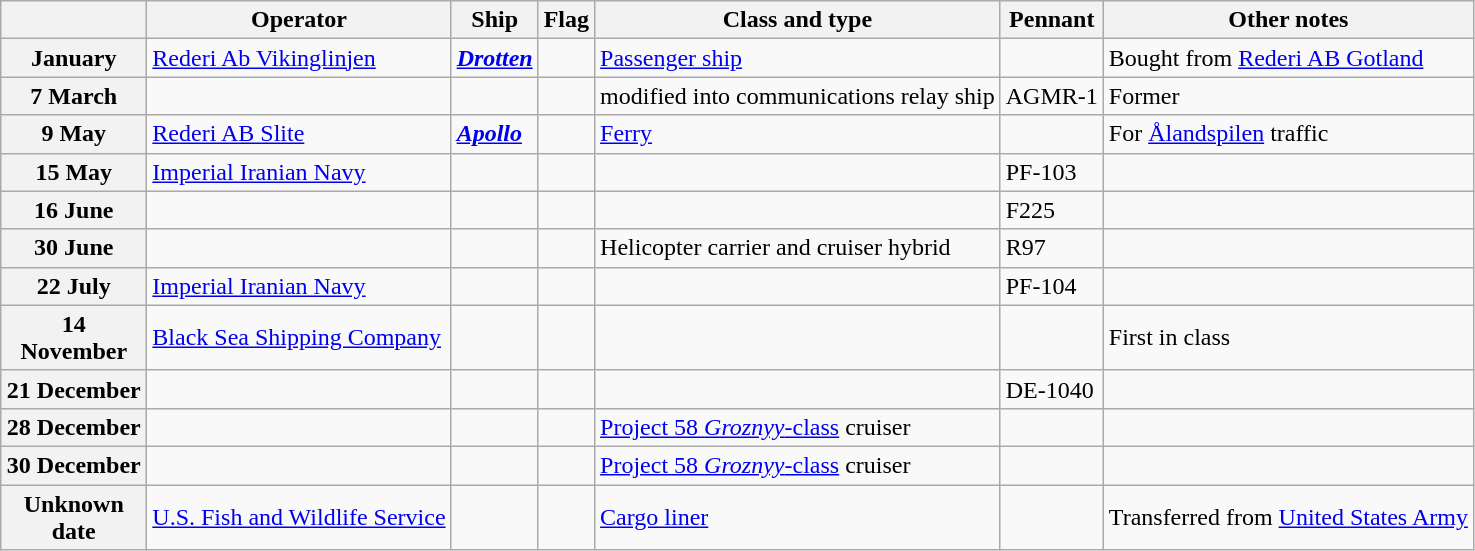<table class="wikitable">
<tr>
<th width="90"></th>
<th>Operator</th>
<th>Ship</th>
<th>Flag</th>
<th>Class and type</th>
<th>Pennant</th>
<th>Other notes</th>
</tr>
<tr ---->
<th>January</th>
<td><a href='#'>Rederi Ab Vikinglinjen</a></td>
<td><strong><a href='#'><em>Drotten</em></a></strong></td>
<td></td>
<td><a href='#'>Passenger ship</a></td>
<td></td>
<td>Bought from <a href='#'>Rederi AB Gotland</a></td>
</tr>
<tr ---->
<th>7 March</th>
<td></td>
<td><strong></strong></td>
<td></td>
<td> modified into communications relay ship</td>
<td>AGMR-1</td>
<td>Former </td>
</tr>
<tr ---->
<th>9 May</th>
<td><a href='#'>Rederi AB Slite</a></td>
<td><strong><a href='#'><em>Apollo</em></a></strong></td>
<td></td>
<td><a href='#'>Ferry</a></td>
<td></td>
<td>For <a href='#'>Ålandspilen</a> traffic</td>
</tr>
<tr ---->
<th>15 May</th>
<td> <a href='#'>Imperial Iranian Navy</a></td>
<td><strong></strong></td>
<td></td>
<td></td>
<td>PF-103</td>
<td></td>
</tr>
<tr ---->
<th>16 June</th>
<td></td>
<td><strong></strong></td>
<td></td>
<td></td>
<td>F225</td>
<td></td>
</tr>
<tr ---->
<th>30 June</th>
<td></td>
<td><strong></strong></td>
<td></td>
<td>Helicopter carrier and cruiser hybrid</td>
<td>R97</td>
<td></td>
</tr>
<tr ---->
<th>22 July</th>
<td> <a href='#'>Imperial Iranian Navy</a></td>
<td><strong></strong></td>
<td></td>
<td></td>
<td>PF-104</td>
<td></td>
</tr>
<tr ---->
<th>14 November</th>
<td><a href='#'>Black Sea Shipping Company</a></td>
<td><strong></strong></td>
<td></td>
<td></td>
<td></td>
<td>First in class</td>
</tr>
<tr ---->
<th>21 December</th>
<td></td>
<td><strong></strong></td>
<td></td>
<td></td>
<td>DE-1040</td>
<td></td>
</tr>
<tr ---->
<th>28 December</th>
<td></td>
<td><strong></strong></td>
<td></td>
<td><a href='#'>Project 58 <em>Groznyy</em>-class</a> cruiser</td>
<td></td>
<td></td>
</tr>
<tr ---->
<th>30 December</th>
<td></td>
<td><strong></strong></td>
<td></td>
<td><a href='#'>Project 58 <em>Groznyy</em>-class</a> cruiser</td>
<td></td>
<td></td>
</tr>
<tr ---->
<th>Unknown date</th>
<td> <a href='#'>U.S. Fish and Wildlife Service</a></td>
<td><strong></strong></td>
<td></td>
<td><a href='#'>Cargo liner</a></td>
<td></td>
<td>Transferred from <a href='#'>United States Army</a></td>
</tr>
</table>
